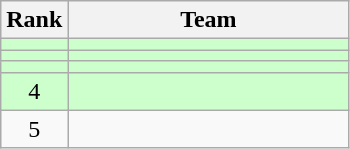<table class=wikitable style="text-align:center;">
<tr>
<th>Rank</th>
<th width=180>Team</th>
</tr>
<tr bgcolor=#CCFFCC>
<td></td>
<td align=left></td>
</tr>
<tr bgcolor=#CCFFCC>
<td></td>
<td align=left></td>
</tr>
<tr bgcolor=#CCFFCC>
<td></td>
<td align=left></td>
</tr>
<tr bgcolor=#CCFFCC>
<td>4</td>
<td align=left></td>
</tr>
<tr>
<td>5</td>
<td align=left></td>
</tr>
</table>
